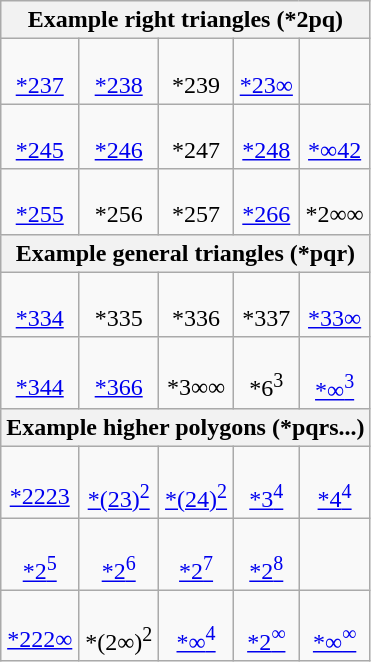<table class="wikitable floatright" style="text-align:center;">
<tr>
<th colspan=5>Example right triangles (*2pq)</th>
</tr>
<tr>
<td><br><a href='#'>*237</a></td>
<td><br><a href='#'>*238</a></td>
<td><br>*239</td>
<td><br><a href='#'>*23∞</a></td>
</tr>
<tr>
<td><br><a href='#'>*245</a></td>
<td><br><a href='#'>*246</a></td>
<td><br>*247</td>
<td><br><a href='#'>*248</a></td>
<td><br><a href='#'>*∞42</a></td>
</tr>
<tr>
<td><br><a href='#'>*255</a></td>
<td><br>*256</td>
<td><br>*257</td>
<td><br><a href='#'>*266</a></td>
<td><br>*2∞∞</td>
</tr>
<tr>
<th colspan=5>Example general triangles (*pqr)</th>
</tr>
<tr>
<td><br><a href='#'>*334</a></td>
<td><br>*335</td>
<td><br>*336</td>
<td><br>*337</td>
<td><br><a href='#'>*33∞</a></td>
</tr>
<tr>
<td><br><a href='#'>*344</a></td>
<td><br><a href='#'>*366</a></td>
<td><br>*3∞∞</td>
<td><br>*6<sup>3</sup></td>
<td><br><a href='#'>*∞<sup>3</sup></a></td>
</tr>
<tr>
<th colspan=5>Example higher polygons (*pqrs...)</th>
</tr>
<tr>
<td><br><a href='#'>*2223</a></td>
<td><br><a href='#'>*(23)<sup>2</sup></a></td>
<td><br><a href='#'>*(24)<sup>2</sup></a></td>
<td><br><a href='#'>*3<sup>4</sup></a></td>
<td><br><a href='#'>*4<sup>4</sup></a></td>
</tr>
<tr>
<td><br><a href='#'>*2<sup>5</sup></a></td>
<td><br><a href='#'>*2<sup>6</sup></a></td>
<td><br><a href='#'>*2<sup>7</sup></a></td>
<td><br><a href='#'>*2<sup>8</sup></a></td>
</tr>
<tr>
<td><br><a href='#'>*222∞</a></td>
<td><br>*(2∞)<sup>2</sup></td>
<td><br><a href='#'>*∞<sup>4</sup></a></td>
<td><br><a href='#'>*2<sup>∞</sup></a></td>
<td><br><a href='#'>*∞<sup>∞</sup></a></td>
</tr>
</table>
